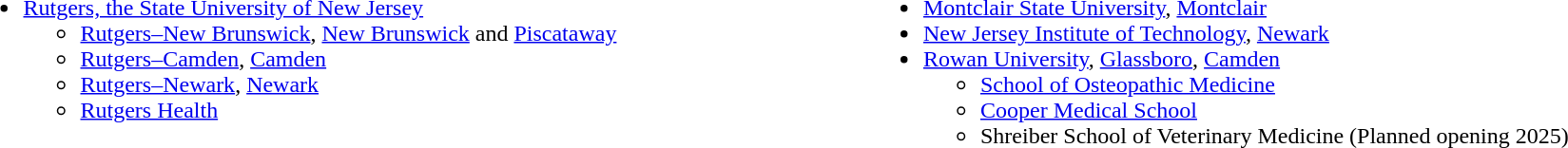<table width="100%">
<tr>
<td valign="top" width="50%"><br><ul><li><a href='#'>Rutgers, the State University of New Jersey</a><ul><li><a href='#'>Rutgers–New Brunswick</a>, <a href='#'>New Brunswick</a> and <a href='#'>Piscataway</a></li><li><a href='#'>Rutgers–Camden</a>, <a href='#'>Camden</a></li><li><a href='#'>Rutgers–Newark</a>, <a href='#'>Newark</a></li><li><a href='#'>Rutgers Health</a></li></ul></li></ul></td>
<td valign="top" width="50%"><br><ul><li><a href='#'>Montclair State University</a>, <a href='#'>Montclair</a></li><li><a href='#'>New Jersey Institute of Technology</a>, <a href='#'>Newark</a></li><li><a href='#'>Rowan University</a>, <a href='#'>Glassboro</a>, <a href='#'>Camden</a><ul><li><a href='#'>School of Osteopathic Medicine</a></li><li><a href='#'>Cooper Medical School</a></li><li>Shreiber School of Veterinary Medicine (Planned opening 2025)</li></ul></li></ul></td>
</tr>
</table>
